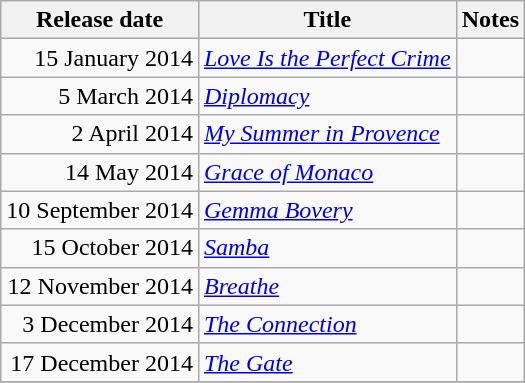<table class="wikitable sortable">
<tr>
<th scope="col">Release date</th>
<th>Title</th>
<th>Notes</th>
</tr>
<tr>
<td style="text-align:right;">15 January 2014</td>
<td><em><a href='#'>Love Is the Perfect Crime</a></em></td>
<td></td>
</tr>
<tr>
<td style="text-align:right;">5 March 2014</td>
<td><em><a href='#'>Diplomacy</a></em></td>
<td></td>
</tr>
<tr>
<td style="text-align:right;">2 April 2014</td>
<td><em><a href='#'>My Summer in Provence</a></em></td>
<td></td>
</tr>
<tr>
<td style="text-align:right;">14 May 2014</td>
<td><em><a href='#'>Grace of Monaco</a></em></td>
<td></td>
</tr>
<tr>
<td style="text-align:right;">10 September 2014</td>
<td><em><a href='#'>Gemma Bovery</a></em></td>
<td></td>
</tr>
<tr>
<td style="text-align:right;">15 October 2014</td>
<td><em><a href='#'>Samba</a></em></td>
<td></td>
</tr>
<tr>
<td style="text-align:right;">12 November 2014</td>
<td><em><a href='#'>Breathe</a></em></td>
<td></td>
</tr>
<tr>
<td style="text-align:right;">3 December 2014</td>
<td><em><a href='#'>The Connection</a></em></td>
<td></td>
</tr>
<tr>
<td style="text-align:right;">17 December 2014</td>
<td><em><a href='#'>The Gate</a></em></td>
<td></td>
</tr>
<tr>
</tr>
</table>
